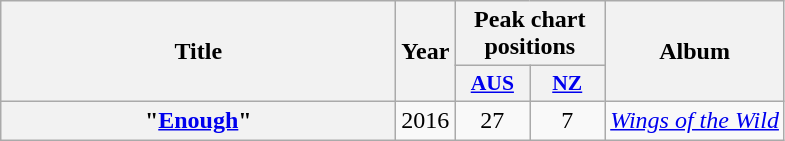<table class="wikitable plainrowheaders" style="text-align: center;" border="1">
<tr>
<th rowspan="2" style="width:16em;">Title</th>
<th rowspan="2">Year</th>
<th colspan="2">Peak chart positions</th>
<th rowspan="2">Album</th>
</tr>
<tr>
<th scope="col" style="width:3em;font-size:90%;"><a href='#'>AUS</a><br></th>
<th scope="col" style="width:3em;font-size:90%;"><a href='#'>NZ</a><br></th>
</tr>
<tr>
<th scope="row">"<a href='#'>Enough</a>"<br></th>
<td>2016</td>
<td>27</td>
<td>7</td>
<td><em><a href='#'>Wings of the Wild</a></em></td>
</tr>
</table>
